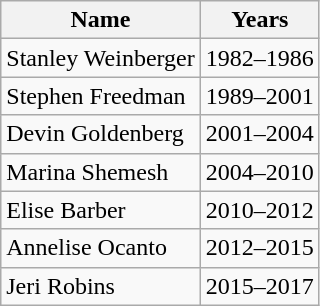<table class="wikitable" border="1" style="float:left;">
<tr style="white-space:nowrap;">
<th>Name</th>
<th>Years</th>
</tr>
<tr>
<td>Stanley Weinberger</td>
<td>1982–1986</td>
</tr>
<tr>
<td>Stephen Freedman</td>
<td>1989–2001</td>
</tr>
<tr>
<td>Devin Goldenberg</td>
<td>2001–2004</td>
</tr>
<tr>
<td>Marina Shemesh</td>
<td>2004–2010</td>
</tr>
<tr>
<td>Elise Barber</td>
<td>2010–2012</td>
</tr>
<tr>
<td>Annelise Ocanto</td>
<td>2012–2015</td>
</tr>
<tr>
<td>Jeri Robins</td>
<td>2015–2017</td>
</tr>
</table>
